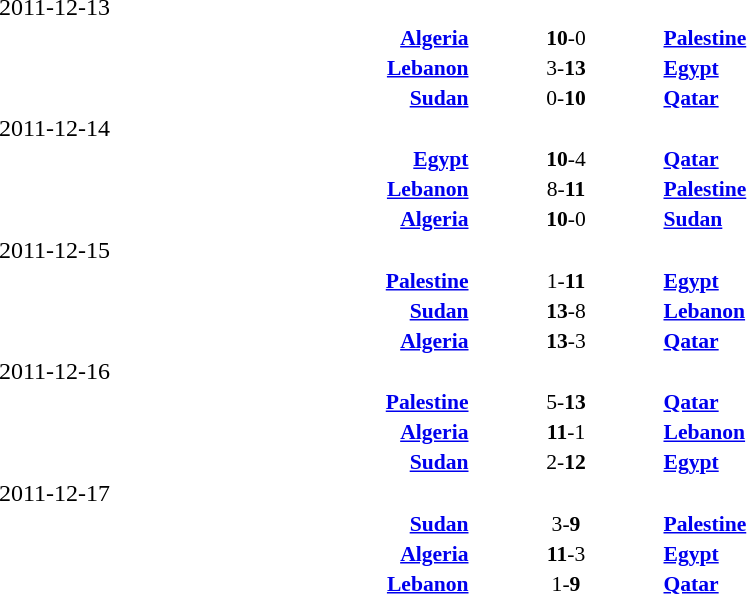<table width=100% cellspacing=1>
<tr>
<th width=25%></th>
<th width=10%></th>
<th></th>
</tr>
<tr>
<td>2011-12-13</td>
</tr>
<tr style=font-size:90%>
<td align=right><strong><a href='#'>Algeria</a> </strong></td>
<td align=center><strong>10</strong>-0</td>
<td><strong> <a href='#'>Palestine</a></strong></td>
</tr>
<tr style=font-size:90%>
<td align=right><strong><a href='#'>Lebanon</a> </strong></td>
<td align=center>3-<strong>13</strong></td>
<td><strong> <a href='#'>Egypt</a></strong></td>
</tr>
<tr style=font-size:90%>
<td align=right><strong><a href='#'>Sudan</a> </strong></td>
<td align=center>0-<strong>10</strong></td>
<td><strong> <a href='#'>Qatar</a></strong></td>
</tr>
<tr>
<td>2011-12-14</td>
</tr>
<tr style=font-size:90%>
<td align=right><strong><a href='#'>Egypt</a> </strong></td>
<td align=center><strong>10</strong>-4</td>
<td><strong> <a href='#'>Qatar</a></strong></td>
</tr>
<tr style=font-size:90%>
<td align=right><strong><a href='#'>Lebanon</a> </strong></td>
<td align=center>8-<strong>11</strong></td>
<td><strong> <a href='#'>Palestine</a></strong></td>
</tr>
<tr style=font-size:90%>
<td align=right><strong><a href='#'>Algeria</a> </strong></td>
<td align=center><strong>10</strong>-0</td>
<td><strong> <a href='#'>Sudan</a></strong></td>
</tr>
<tr>
<td>2011-12-15</td>
</tr>
<tr style=font-size:90%>
<td align=right><strong><a href='#'>Palestine</a> </strong></td>
<td align=center>1-<strong>11</strong></td>
<td><strong> <a href='#'>Egypt</a></strong></td>
</tr>
<tr style=font-size:90%>
<td align=right><strong><a href='#'>Sudan</a> </strong></td>
<td align=center><strong>13</strong>-8</td>
<td><strong> <a href='#'>Lebanon</a></strong></td>
</tr>
<tr style=font-size:90%>
<td align=right><strong><a href='#'>Algeria</a> </strong></td>
<td align=center><strong>13</strong>-3</td>
<td><strong> <a href='#'>Qatar</a></strong></td>
</tr>
<tr>
<td>2011-12-16</td>
</tr>
<tr style=font-size:90%>
<td align=right><strong><a href='#'>Palestine</a> </strong></td>
<td align=center>5-<strong>13</strong></td>
<td><strong> <a href='#'>Qatar</a></strong></td>
</tr>
<tr style=font-size:90%>
<td align=right><strong><a href='#'>Algeria</a> </strong></td>
<td align=center><strong>11</strong>-1</td>
<td><strong> <a href='#'>Lebanon</a></strong></td>
</tr>
<tr style=font-size:90%>
<td align=right><strong><a href='#'>Sudan</a> </strong></td>
<td align=center>2-<strong>12</strong></td>
<td><strong> <a href='#'>Egypt</a></strong></td>
</tr>
<tr>
<td>2011-12-17</td>
</tr>
<tr style=font-size:90%>
<td align=right><strong><a href='#'>Sudan</a> </strong></td>
<td align=center>3-<strong>9</strong></td>
<td><strong> <a href='#'>Palestine</a></strong></td>
</tr>
<tr style=font-size:90%>
<td align=right><strong><a href='#'>Algeria</a> </strong></td>
<td align=center><strong>11</strong>-3</td>
<td><strong> <a href='#'>Egypt</a></strong></td>
</tr>
<tr style=font-size:90%>
<td align=right><strong><a href='#'>Lebanon</a> </strong></td>
<td align=center>1-<strong>9</strong></td>
<td><strong> <a href='#'>Qatar</a></strong></td>
</tr>
</table>
